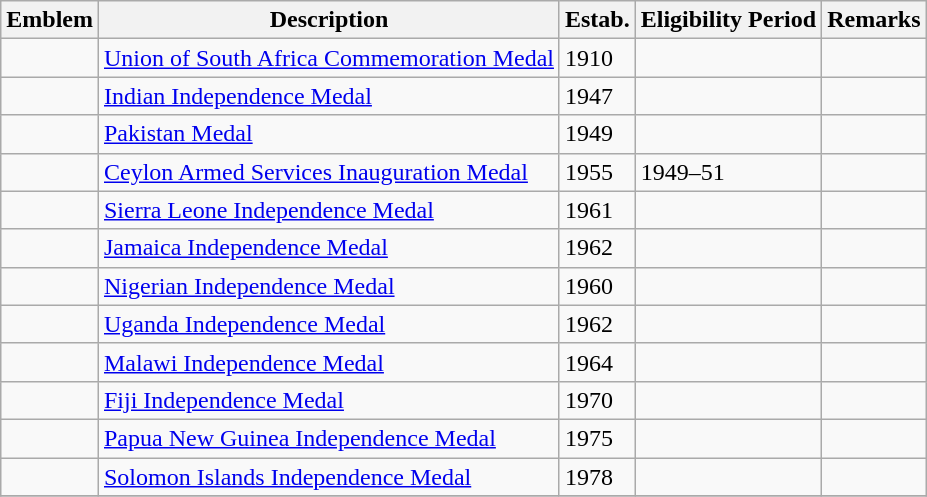<table class="wikitable">
<tr>
<th>Emblem</th>
<th>Description</th>
<th>Estab.</th>
<th>Eligibility Period</th>
<th>Remarks</th>
</tr>
<tr>
<td></td>
<td><a href='#'>Union of South Africa Commemoration Medal</a></td>
<td>1910</td>
<td></td>
<td></td>
</tr>
<tr>
<td></td>
<td><a href='#'>Indian Independence Medal</a></td>
<td>1947</td>
<td></td>
<td></td>
</tr>
<tr>
<td></td>
<td><a href='#'>Pakistan Medal</a></td>
<td>1949</td>
<td></td>
<td></td>
</tr>
<tr>
<td></td>
<td><a href='#'>Ceylon Armed Services Inauguration Medal</a></td>
<td>1955</td>
<td>1949–51</td>
<td></td>
</tr>
<tr>
<td></td>
<td><a href='#'>Sierra Leone Independence Medal</a></td>
<td>1961</td>
<td></td>
<td></td>
</tr>
<tr>
<td></td>
<td><a href='#'>Jamaica Independence Medal</a></td>
<td>1962</td>
<td></td>
<td></td>
</tr>
<tr>
<td></td>
<td><a href='#'>Nigerian Independence Medal</a></td>
<td>1960</td>
<td></td>
<td></td>
</tr>
<tr>
<td></td>
<td><a href='#'>Uganda Independence Medal</a></td>
<td>1962</td>
<td></td>
<td></td>
</tr>
<tr>
<td></td>
<td><a href='#'>Malawi Independence Medal</a></td>
<td>1964</td>
<td></td>
<td></td>
</tr>
<tr>
<td></td>
<td><a href='#'>Fiji Independence Medal</a></td>
<td>1970</td>
<td></td>
<td></td>
</tr>
<tr>
<td></td>
<td><a href='#'>Papua New Guinea Independence Medal</a></td>
<td>1975</td>
<td></td>
<td></td>
</tr>
<tr>
<td></td>
<td><a href='#'>Solomon Islands Independence Medal</a></td>
<td>1978</td>
<td></td>
<td></td>
</tr>
<tr>
</tr>
</table>
